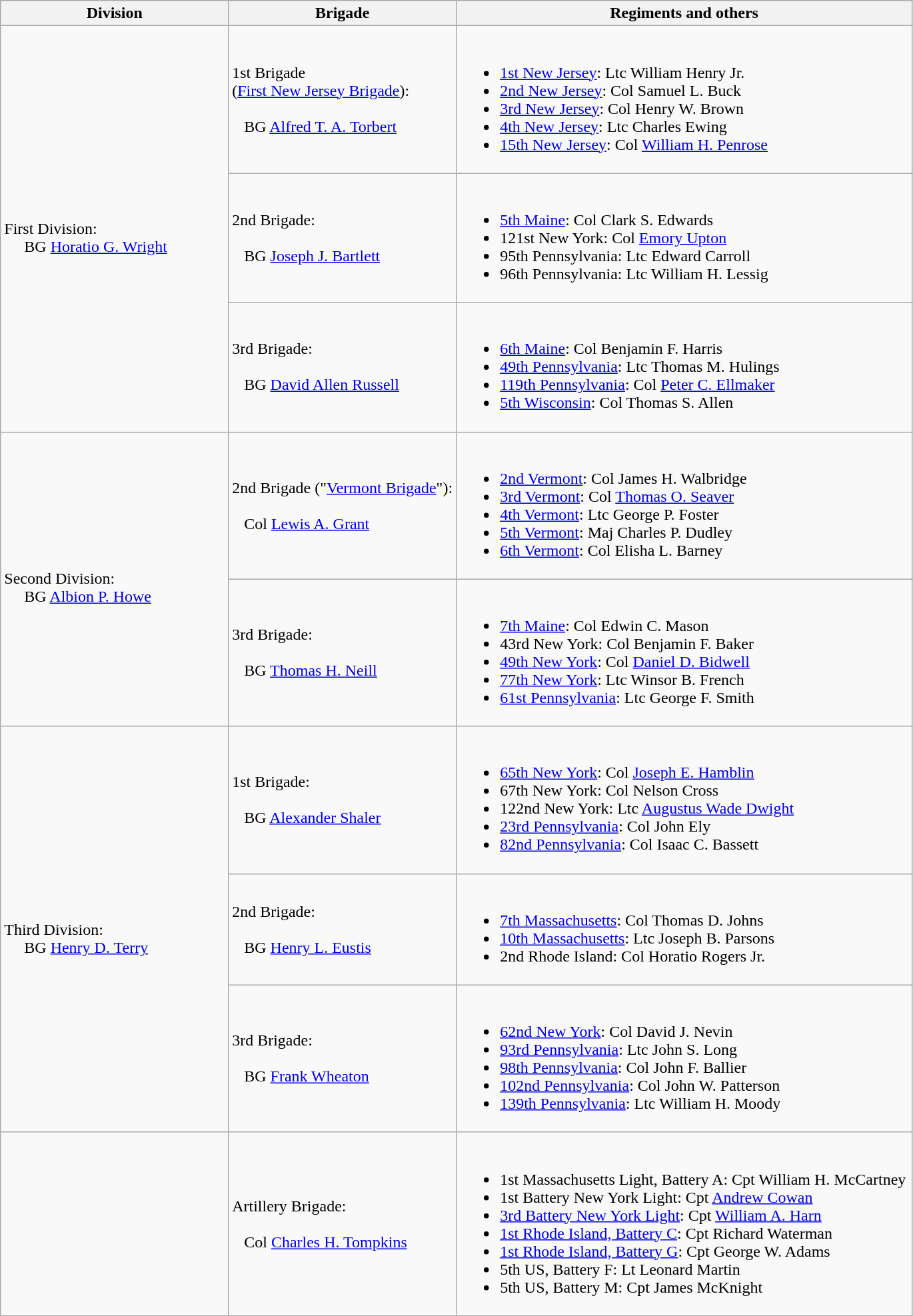<table class="wikitable">
<tr>
<th width=25%>Division</th>
<th width=25%>Brigade</th>
<th>Regiments and others</th>
</tr>
<tr>
<td rowspan=3><br>First Division:
<br>    
BG <a href='#'>Horatio G. Wright</a></td>
<td>1st Brigade<br>(<a href='#'>First New Jersey Brigade</a>):<br><br>  
BG <a href='#'>Alfred T. A. Torbert</a></td>
<td><br><ul><li><a href='#'>1st New Jersey</a>: Ltc William Henry Jr.</li><li><a href='#'>2nd New Jersey</a>: Col Samuel L. Buck</li><li><a href='#'>3rd New Jersey</a>: Col Henry W. Brown</li><li><a href='#'>4th New Jersey</a>: Ltc Charles Ewing</li><li><a href='#'>15th New Jersey</a>: Col <a href='#'>William H. Penrose</a></li></ul></td>
</tr>
<tr>
<td>2nd Brigade:<br><br>  
BG <a href='#'>Joseph J. Bartlett</a></td>
<td><br><ul><li><a href='#'>5th Maine</a>: Col Clark S. Edwards</li><li>121st New York: Col <a href='#'>Emory Upton</a></li><li>95th Pennsylvania: Ltc Edward Carroll</li><li>96th Pennsylvania: Ltc William H. Lessig</li></ul></td>
</tr>
<tr>
<td>3rd Brigade:<br><br>  
BG <a href='#'>David Allen Russell</a></td>
<td><br><ul><li><a href='#'>6th Maine</a>: Col Benjamin F. Harris</li><li><a href='#'>49th Pennsylvania</a>: Ltc Thomas M. Hulings</li><li><a href='#'>119th Pennsylvania</a>: Col <a href='#'>Peter C. Ellmaker</a></li><li><a href='#'>5th Wisconsin</a>: Col Thomas S. Allen</li></ul></td>
</tr>
<tr>
<td rowspan=2><br>Second Division:
<br>    
BG <a href='#'>Albion P. Howe</a></td>
<td>2nd Brigade ("<a href='#'>Vermont Brigade</a>"):<br><br>  
Col <a href='#'>Lewis A. Grant</a></td>
<td><br><ul><li><a href='#'>2nd Vermont</a>: Col James H. Walbridge</li><li><a href='#'>3rd Vermont</a>: Col <a href='#'>Thomas O. Seaver</a></li><li><a href='#'>4th Vermont</a>: Ltc George P. Foster</li><li><a href='#'>5th Vermont</a>: Maj Charles P. Dudley</li><li><a href='#'>6th Vermont</a>: Col Elisha L. Barney</li></ul></td>
</tr>
<tr>
<td>3rd Brigade:<br><br>  
BG <a href='#'>Thomas H. Neill</a></td>
<td><br><ul><li><a href='#'>7th Maine</a>: Col Edwin C. Mason</li><li>43rd New York: Col Benjamin F. Baker</li><li><a href='#'>49th New York</a>: Col <a href='#'>Daniel D. Bidwell</a></li><li><a href='#'>77th New York</a>: Ltc Winsor B. French</li><li><a href='#'>61st Pennsylvania</a>: Ltc George F. Smith</li></ul></td>
</tr>
<tr>
<td rowspan=3><br>Third Division:
<br>    
BG <a href='#'>Henry D. Terry</a></td>
<td>1st Brigade:<br><br>  
BG <a href='#'>Alexander Shaler</a></td>
<td><br><ul><li><a href='#'>65th New York</a>: Col <a href='#'>Joseph E. Hamblin</a></li><li>67th New York: Col Nelson Cross</li><li>122nd New York: Ltc <a href='#'>Augustus Wade Dwight</a></li><li><a href='#'>23rd Pennsylvania</a>: Col John Ely</li><li><a href='#'>82nd Pennsylvania</a>: Col Isaac C. Bassett</li></ul></td>
</tr>
<tr>
<td>2nd Brigade:<br><br>  
BG <a href='#'>Henry L. Eustis</a></td>
<td><br><ul><li><a href='#'>7th Massachusetts</a>: Col Thomas D. Johns</li><li><a href='#'>10th Massachusetts</a>: Ltc Joseph B. Parsons</li><li>2nd Rhode Island: Col Horatio Rogers Jr.</li></ul></td>
</tr>
<tr>
<td>3rd Brigade:<br><br>  
BG <a href='#'>Frank Wheaton</a></td>
<td><br><ul><li><a href='#'>62nd New York</a>: Col David J. Nevin</li><li><a href='#'>93rd Pennsylvania</a>: Ltc John S. Long</li><li><a href='#'>98th Pennsylvania</a>: Col John F. Ballier</li><li><a href='#'>102nd Pennsylvania</a>: Col John W. Patterson</li><li><a href='#'>139th Pennsylvania</a>: Ltc William H. Moody</li></ul></td>
</tr>
<tr>
<td></td>
<td>Artillery Brigade:<br><br>  
Col <a href='#'>Charles H. Tompkins</a></td>
<td><br><ul><li>1st Massachusetts Light, Battery A: Cpt William H. McCartney</li><li>1st Battery New York Light: Cpt <a href='#'>Andrew Cowan</a></li><li><a href='#'>3rd Battery New York Light</a>: Cpt <a href='#'>William A. Harn</a></li><li><a href='#'>1st Rhode Island, Battery C</a>: Cpt Richard Waterman</li><li><a href='#'>1st Rhode Island, Battery G</a>: Cpt George W. Adams</li><li>5th US, Battery F: Lt Leonard Martin</li><li>5th US, Battery M: Cpt James McKnight</li></ul></td>
</tr>
</table>
